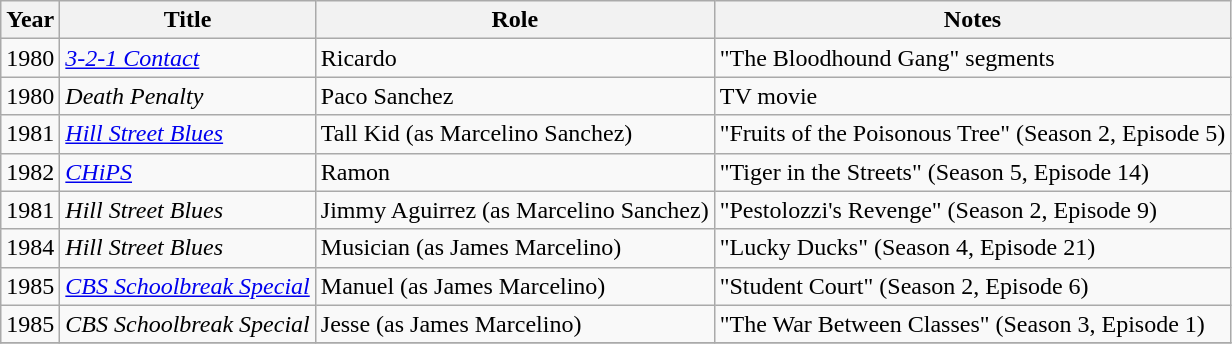<table class="wikitable">
<tr>
<th>Year</th>
<th>Title</th>
<th>Role</th>
<th>Notes</th>
</tr>
<tr>
<td>1980</td>
<td><em><a href='#'>3-2-1 Contact</a></em></td>
<td>Ricardo</td>
<td>"The Bloodhound Gang" segments</td>
</tr>
<tr>
<td>1980</td>
<td><em>Death Penalty</em></td>
<td>Paco Sanchez</td>
<td>TV movie</td>
</tr>
<tr>
<td>1981</td>
<td><em><a href='#'>Hill Street Blues</a></em></td>
<td>Tall Kid (as Marcelino Sanchez)</td>
<td>"Fruits of the Poisonous Tree"  (Season 2, Episode 5)</td>
</tr>
<tr>
<td>1982</td>
<td><em><a href='#'>CHiPS</a></em></td>
<td>Ramon</td>
<td>"Tiger in the Streets" (Season 5, Episode 14)</td>
</tr>
<tr>
<td>1981</td>
<td><em>Hill Street Blues</em></td>
<td>Jimmy Aguirrez (as Marcelino Sanchez)</td>
<td>"Pestolozzi's Revenge" (Season 2, Episode 9)</td>
</tr>
<tr>
<td>1984</td>
<td><em>Hill Street Blues</em></td>
<td>Musician (as James Marcelino)</td>
<td>"Lucky Ducks" (Season 4, Episode 21)</td>
</tr>
<tr>
<td>1985</td>
<td><em><a href='#'>CBS Schoolbreak Special</a></em></td>
<td>Manuel (as James Marcelino)</td>
<td>"Student Court" (Season 2, Episode 6)</td>
</tr>
<tr>
<td>1985</td>
<td><em>CBS Schoolbreak Special</em></td>
<td>Jesse (as James Marcelino)</td>
<td>"The War Between Classes" (Season 3, Episode 1)</td>
</tr>
<tr>
</tr>
</table>
